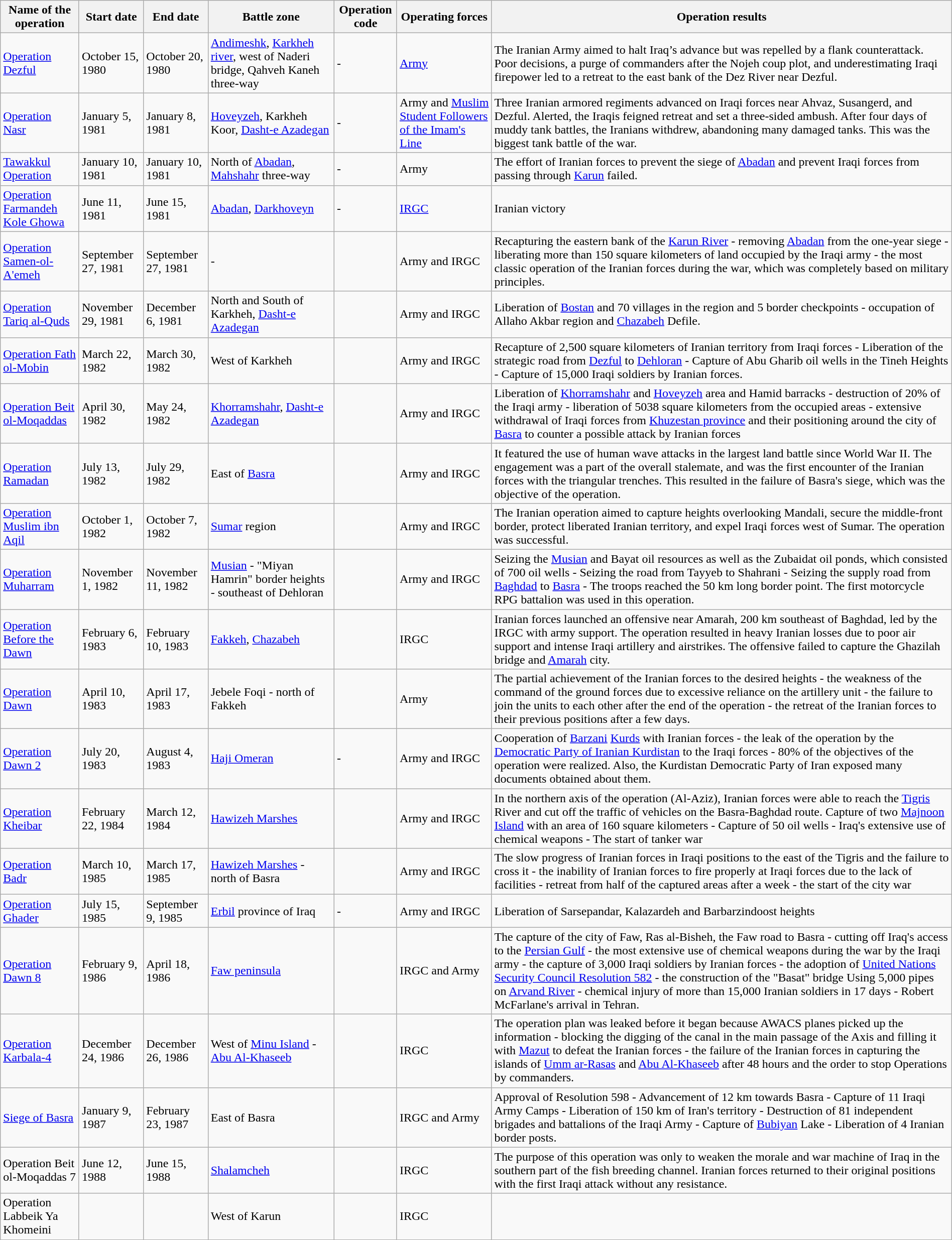<table class=wikitable style=margin-right:auto;margin-left:auto;>
<tr>
<th>Name of the operation</th>
<th>Start date</th>
<th>End date</th>
<th>Battle zone</th>
<th>Operation code</th>
<th>Operating forces</th>
<th>Operation results</th>
</tr>
<tr>
<td><a href='#'>Operation Dezful</a></td>
<td>October 15, 1980</td>
<td>October 20, 1980</td>
<td><a href='#'>Andimeshk</a>, <a href='#'>Karkheh river</a>, west of Naderi bridge, Qahveh Kaneh three-way</td>
<td>-</td>
<td><a href='#'>Army</a></td>
<td>The Iranian Army aimed to halt Iraq’s advance but was repelled by a flank counterattack. Poor decisions, a purge of commanders after the Nojeh coup plot, and underestimating Iraqi firepower led to a retreat to the east bank of the Dez River near Dezful.</td>
</tr>
<tr>
<td><a href='#'>Operation Nasr</a></td>
<td>January 5, 1981</td>
<td>January 8, 1981</td>
<td><a href='#'>Hoveyzeh</a>, Karkheh Koor, <a href='#'>Dasht-e Azadegan</a></td>
<td>-</td>
<td>Army and <a href='#'>Muslim Student Followers of the Imam's Line</a></td>
<td>Three Iranian armored regiments advanced on Iraqi forces near Ahvaz, Susangerd, and Dezful. Alerted, the Iraqis feigned retreat and set a three-sided ambush. After four days of muddy tank battles, the Iranians withdrew, abandoning many damaged tanks. This was the biggest tank battle of the war.</td>
</tr>
<tr>
<td><a href='#'>Tawakkul Operation</a></td>
<td>January 10, 1981</td>
<td>January 10, 1981</td>
<td>North of <a href='#'>Abadan</a>, <a href='#'>Mahshahr</a> three-way</td>
<td>-</td>
<td>Army</td>
<td>The effort of Iranian forces to prevent the siege of <a href='#'>Abadan</a> and prevent Iraqi forces from passing through <a href='#'>Karun</a> failed.</td>
</tr>
<tr>
<td><a href='#'>Operation Farmandeh Kole Ghowa</a></td>
<td>June 11, 1981</td>
<td>June 15, 1981</td>
<td><a href='#'>Abadan</a>, <a href='#'>Darkhoveyn</a></td>
<td>-</td>
<td><a href='#'>IRGC</a></td>
<td>Iranian victory</td>
</tr>
<tr>
<td><a href='#'>Operation Samen-ol-A'emeh</a></td>
<td>September 27, 1981</td>
<td>September 27, 1981</td>
<td>-</td>
<td></td>
<td>Army and IRGC</td>
<td>Recapturing the eastern bank of the <a href='#'>Karun River</a> - removing <a href='#'>Abadan</a> from the one-year siege - liberating more than 150 square kilometers of land occupied by the Iraqi army - the most classic operation of the Iranian forces during the war, which was completely based on military principles.</td>
</tr>
<tr>
<td><a href='#'>Operation Tariq al-Quds</a></td>
<td>November 29, 1981</td>
<td>December 6, 1981</td>
<td>North and South of Karkheh, <a href='#'>Dasht-e Azadegan</a></td>
<td></td>
<td>Army and IRGC</td>
<td>Liberation of <a href='#'>Bostan</a> and 70 villages in the region and 5 border checkpoints - occupation of Allaho Akbar region and <a href='#'>Chazabeh</a> Defile.</td>
</tr>
<tr>
<td><a href='#'>Operation Fath ol-Mobin</a></td>
<td>March 22, 1982</td>
<td>March 30, 1982</td>
<td>West of Karkheh</td>
<td></td>
<td>Army and IRGC</td>
<td>Recapture of 2,500 square kilometers of Iranian territory from Iraqi forces - Liberation of the strategic road from <a href='#'>Dezful</a> to <a href='#'>Dehloran</a> - Capture of Abu Gharib oil wells in the Tineh Heights - Capture of 15,000 Iraqi soldiers by Iranian forces.</td>
</tr>
<tr>
<td><a href='#'>Operation Beit ol-Moqaddas</a></td>
<td>April 30, 1982</td>
<td>May 24, 1982</td>
<td><a href='#'>Khorramshahr</a>, <a href='#'>Dasht-e Azadegan</a></td>
<td></td>
<td>Army and IRGC</td>
<td>Liberation of <a href='#'>Khorramshahr</a> and <a href='#'>Hoveyzeh</a> area and Hamid barracks - destruction of 20% of the Iraqi army - liberation of 5038 square kilometers from the occupied areas - extensive withdrawal of Iraqi forces from <a href='#'>Khuzestan province</a> and their positioning around the city of <a href='#'>Basra</a> to counter a possible attack by Iranian forces</td>
</tr>
<tr>
<td><a href='#'>Operation Ramadan</a></td>
<td>July 13, 1982</td>
<td>July 29, 1982</td>
<td>East of <a href='#'>Basra</a></td>
<td></td>
<td>Army and IRGC</td>
<td>It featured the use of human wave attacks in the largest land battle since World War II. The engagement was a part of the overall stalemate, and was the first encounter of the Iranian forces with the triangular trenches. This resulted in the failure of Basra's siege, which was the objective of the operation.</td>
</tr>
<tr>
<td><a href='#'>Operation Muslim ibn Aqil</a></td>
<td>October 1, 1982</td>
<td>October 7, 1982</td>
<td><a href='#'>Sumar</a> region</td>
<td></td>
<td>Army and IRGC</td>
<td>The Iranian operation aimed to capture heights overlooking Mandali, secure the middle-front border, protect liberated Iranian territory, and expel Iraqi forces west of Sumar. The operation was successful.</td>
</tr>
<tr>
<td><a href='#'>Operation Muharram</a></td>
<td>November 1, 1982</td>
<td>November 11, 1982</td>
<td><a href='#'>Musian</a> - "Miyan Hamrin" border heights - southeast of Dehloran</td>
<td></td>
<td>Army and IRGC</td>
<td>Seizing the <a href='#'>Musian</a> and Bayat oil resources as well as the Zubaidat oil ponds, which consisted of 700 oil wells - Seizing the road from Tayyeb to Shahrani - Seizing the supply road from <a href='#'>Baghdad</a> to <a href='#'>Basra</a> - The troops reached the 50 km long border point. The first motorcycle RPG battalion was used in this operation.</td>
</tr>
<tr>
<td><a href='#'>Operation Before the Dawn</a></td>
<td>February 6, 1983</td>
<td>February 10, 1983</td>
<td><a href='#'>Fakkeh</a>, <a href='#'>Chazabeh</a></td>
<td></td>
<td>IRGC</td>
<td>Iranian forces launched an offensive near Amarah, 200 km southeast of Baghdad, led by the IRGC with army support. The operation resulted in heavy Iranian losses due to poor air support and intense Iraqi artillery and airstrikes. The offensive failed to capture the Ghazilah bridge and <a href='#'>Amarah</a> city.</td>
</tr>
<tr>
<td><a href='#'>Operation Dawn</a></td>
<td>April 10, 1983</td>
<td>April 17, 1983</td>
<td>Jebele Foqi - north of Fakkeh</td>
<td></td>
<td>Army</td>
<td>The partial achievement of the Iranian forces to the desired heights - the weakness of the command of the ground forces due to excessive reliance on the artillery unit - the failure to join the units to each other after the end of the operation - the retreat of the Iranian forces to their previous positions after a few days.</td>
</tr>
<tr>
<td><a href='#'>Operation Dawn 2</a></td>
<td>July 20, 1983</td>
<td>August 4, 1983</td>
<td><a href='#'>Haji Omeran</a></td>
<td>-</td>
<td>Army and IRGC</td>
<td>Cooperation of <a href='#'>Barzani</a> <a href='#'>Kurds</a> with Iranian forces - the leak of the operation by the <a href='#'>Democratic Party of Iranian Kurdistan</a> to the Iraqi forces - 80% of the objectives of the operation were realized. Also, the Kurdistan Democratic Party of Iran exposed many documents obtained about them.</td>
</tr>
<tr>
<td><a href='#'>Operation Kheibar</a></td>
<td>February 22, 1984</td>
<td>March 12, 1984</td>
<td><a href='#'>Hawizeh Marshes</a></td>
<td></td>
<td>Army and IRGC</td>
<td>In the northern axis of the operation (Al-Aziz), Iranian forces were able to reach the <a href='#'>Tigris</a> River and cut off the traffic of vehicles on the Basra-Baghdad route. Capture of two <a href='#'>Majnoon Island</a> with an area of 160 square kilometers - Capture of 50 oil wells - Iraq's extensive use of chemical weapons - The start of tanker war</td>
</tr>
<tr>
<td><a href='#'>Operation Badr</a></td>
<td>March 10, 1985</td>
<td>March 17, 1985</td>
<td><a href='#'>Hawizeh Marshes</a> - north of Basra</td>
<td></td>
<td>Army and IRGC</td>
<td>The slow progress of Iranian forces in Iraqi positions to the east of the Tigris and the failure to cross it - the inability of Iranian forces to fire properly at Iraqi forces due to the lack of facilities - retreat from half of the captured areas after a week - the start of the city war</td>
</tr>
<tr>
<td><a href='#'>Operation Ghader</a></td>
<td>July 15, 1985</td>
<td>September 9, 1985</td>
<td><a href='#'>Erbil</a> province of Iraq</td>
<td>-</td>
<td>Army and IRGC</td>
<td>Liberation of Sarsepandar, Kalazardeh and Barbarzindoost heights</td>
</tr>
<tr>
<td><a href='#'>Operation Dawn 8</a></td>
<td>February 9, 1986</td>
<td>April 18, 1986</td>
<td><a href='#'>Faw peninsula</a></td>
<td></td>
<td>IRGC and Army</td>
<td>The capture of the city of Faw, Ras al-Bisheh, the Faw road to Basra - cutting off Iraq's access to the <a href='#'>Persian Gulf</a> - the most extensive use of chemical weapons during the war by the Iraqi army - the capture of 3,000 Iraqi soldiers by Iranian forces - the adoption of <a href='#'>United Nations Security Council Resolution 582</a> - the construction of the "Basat" bridge Using 5,000 pipes on <a href='#'>Arvand River</a> - chemical injury of more than 15,000 Iranian soldiers in 17 days - Robert McFarlane's arrival in Tehran.</td>
</tr>
<tr>
<td><a href='#'>Operation Karbala-4</a></td>
<td>December 24, 1986</td>
<td>December 26, 1986</td>
<td>West of <a href='#'>Minu Island</a> - <a href='#'>Abu Al-Khaseeb</a></td>
<td></td>
<td>IRGC</td>
<td>The operation plan was leaked before it began because AWACS planes picked up the information - blocking the digging of the canal in the main passage of the Axis and filling it with <a href='#'>Mazut</a> to defeat the Iranian forces - the failure of the Iranian forces in capturing the islands of <a href='#'>Umm ar-Rasas</a> and <a href='#'>Abu Al-Khaseeb</a> after 48 hours and the order to stop Operations by commanders.</td>
</tr>
<tr>
<td><a href='#'>Siege of Basra</a></td>
<td>January 9, 1987</td>
<td>February 23, 1987</td>
<td>East of Basra</td>
<td></td>
<td>IRGC and Army</td>
<td>Approval of Resolution 598 - Advancement of 12 km towards Basra - Capture of 11 Iraqi Army Camps - Liberation of 150 km of Iran's territory - Destruction of 81 independent brigades and battalions of the Iraqi Army - Capture of <a href='#'>Bubiyan</a> Lake - Liberation of 4 Iranian border posts.</td>
</tr>
<tr>
<td>Operation Beit ol-Moqaddas 7</td>
<td>June 12, 1988</td>
<td>June 15, 1988</td>
<td><a href='#'>Shalamcheh</a></td>
<td></td>
<td>IRGC</td>
<td>The purpose of this operation was only to weaken the morale and war machine of Iraq in the southern part of the fish breeding channel. Iranian forces returned to their original positions with the first Iraqi attack without any resistance.</td>
</tr>
<tr>
<td>Operation Labbeik Ya Khomeini</td>
<td></td>
<td></td>
<td>West of Karun</td>
<td></td>
<td>IRGC</td>
<td></td>
</tr>
</table>
